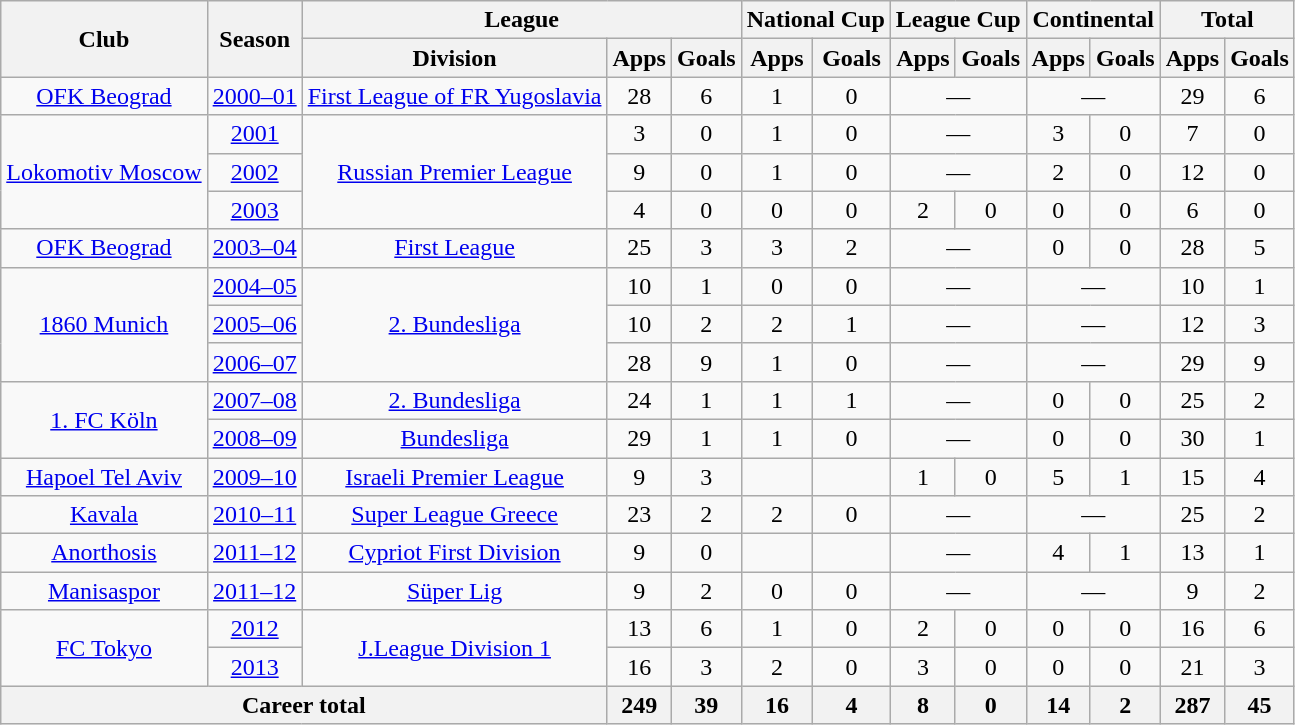<table class="wikitable" style="text-align:center">
<tr>
<th rowspan="2">Club</th>
<th rowspan="2">Season</th>
<th colspan="3">League</th>
<th colspan="2">National Cup</th>
<th colspan="2">League Cup</th>
<th colspan="2">Continental</th>
<th colspan="2">Total</th>
</tr>
<tr>
<th>Division</th>
<th>Apps</th>
<th>Goals</th>
<th>Apps</th>
<th>Goals</th>
<th>Apps</th>
<th>Goals</th>
<th>Apps</th>
<th>Goals</th>
<th>Apps</th>
<th>Goals</th>
</tr>
<tr>
<td><a href='#'>OFK Beograd</a></td>
<td><a href='#'>2000–01</a></td>
<td><a href='#'>First League of FR Yugoslavia</a></td>
<td>28</td>
<td>6</td>
<td>1</td>
<td>0</td>
<td colspan="2">—</td>
<td colspan="2">—</td>
<td>29</td>
<td>6</td>
</tr>
<tr>
<td rowspan="3"><a href='#'>Lokomotiv Moscow</a></td>
<td><a href='#'>2001</a></td>
<td rowspan="3"><a href='#'>Russian Premier League</a></td>
<td>3</td>
<td>0</td>
<td>1</td>
<td>0</td>
<td colspan="2">—</td>
<td>3</td>
<td>0</td>
<td>7</td>
<td>0</td>
</tr>
<tr>
<td><a href='#'>2002</a></td>
<td>9</td>
<td>0</td>
<td>1</td>
<td>0</td>
<td colspan="2">—</td>
<td>2</td>
<td>0</td>
<td>12</td>
<td>0</td>
</tr>
<tr>
<td><a href='#'>2003</a></td>
<td>4</td>
<td>0</td>
<td>0</td>
<td>0</td>
<td>2</td>
<td>0</td>
<td>0</td>
<td>0</td>
<td>6</td>
<td>0</td>
</tr>
<tr>
<td><a href='#'>OFK Beograd</a></td>
<td><a href='#'>2003–04</a></td>
<td><a href='#'>First League</a></td>
<td>25</td>
<td>3</td>
<td>3</td>
<td>2</td>
<td colspan="2">—</td>
<td>0</td>
<td>0</td>
<td>28</td>
<td>5</td>
</tr>
<tr>
<td rowspan="3"><a href='#'>1860 Munich</a></td>
<td><a href='#'>2004–05</a></td>
<td rowspan="3"><a href='#'>2. Bundesliga</a></td>
<td>10</td>
<td>1</td>
<td>0</td>
<td>0</td>
<td colspan="2">—</td>
<td colspan="2">—</td>
<td>10</td>
<td>1</td>
</tr>
<tr>
<td><a href='#'>2005–06</a></td>
<td>10</td>
<td>2</td>
<td>2</td>
<td>1</td>
<td colspan="2">—</td>
<td colspan="2">—</td>
<td>12</td>
<td>3</td>
</tr>
<tr>
<td><a href='#'>2006–07</a></td>
<td>28</td>
<td>9</td>
<td>1</td>
<td>0</td>
<td colspan="2">—</td>
<td colspan="2">—</td>
<td>29</td>
<td>9</td>
</tr>
<tr>
<td rowspan="2"><a href='#'>1. FC Köln</a></td>
<td><a href='#'>2007–08</a></td>
<td><a href='#'>2. Bundesliga</a></td>
<td>24</td>
<td>1</td>
<td>1</td>
<td>1</td>
<td colspan="2">—</td>
<td>0</td>
<td>0</td>
<td>25</td>
<td>2</td>
</tr>
<tr>
<td><a href='#'>2008–09</a></td>
<td><a href='#'>Bundesliga</a></td>
<td>29</td>
<td>1</td>
<td>1</td>
<td>0</td>
<td colspan="2">—</td>
<td>0</td>
<td>0</td>
<td>30</td>
<td>1</td>
</tr>
<tr>
<td><a href='#'>Hapoel Tel Aviv</a></td>
<td><a href='#'>2009–10</a></td>
<td><a href='#'>Israeli Premier League</a></td>
<td>9</td>
<td>3</td>
<td></td>
<td></td>
<td>1</td>
<td>0</td>
<td>5</td>
<td>1</td>
<td>15</td>
<td>4</td>
</tr>
<tr>
<td><a href='#'>Kavala</a></td>
<td><a href='#'>2010–11</a></td>
<td><a href='#'>Super League Greece</a></td>
<td>23</td>
<td>2</td>
<td>2</td>
<td>0</td>
<td colspan="2">—</td>
<td colspan="2">—</td>
<td>25</td>
<td>2</td>
</tr>
<tr>
<td><a href='#'>Anorthosis</a></td>
<td><a href='#'>2011–12</a></td>
<td><a href='#'>Cypriot First Division</a></td>
<td>9</td>
<td>0</td>
<td></td>
<td></td>
<td colspan="2">—</td>
<td>4</td>
<td>1</td>
<td>13</td>
<td>1</td>
</tr>
<tr>
<td><a href='#'>Manisaspor</a></td>
<td><a href='#'>2011–12</a></td>
<td><a href='#'>Süper Lig</a></td>
<td>9</td>
<td>2</td>
<td>0</td>
<td>0</td>
<td colspan="2">—</td>
<td colspan="2">—</td>
<td>9</td>
<td>2</td>
</tr>
<tr>
<td rowspan="2"><a href='#'>FC Tokyo</a></td>
<td><a href='#'>2012</a></td>
<td rowspan="2"><a href='#'>J.League Division 1</a></td>
<td>13</td>
<td>6</td>
<td>1</td>
<td>0</td>
<td>2</td>
<td>0</td>
<td>0</td>
<td>0</td>
<td>16</td>
<td>6</td>
</tr>
<tr>
<td><a href='#'>2013</a></td>
<td>16</td>
<td>3</td>
<td>2</td>
<td>0</td>
<td>3</td>
<td>0</td>
<td>0</td>
<td>0</td>
<td>21</td>
<td>3</td>
</tr>
<tr>
<th colspan=3>Career total</th>
<th>249</th>
<th>39</th>
<th>16</th>
<th>4</th>
<th>8</th>
<th>0</th>
<th>14</th>
<th>2</th>
<th>287</th>
<th>45</th>
</tr>
</table>
